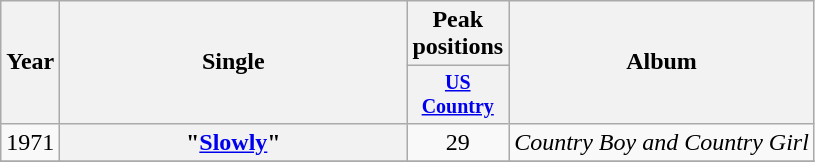<table class="wikitable plainrowheaders" style="text-align:center;">
<tr>
<th rowspan="2">Year</th>
<th rowspan="2" style="width:14em;">Single</th>
<th colspan="1">Peak positions</th>
<th rowspan="2">Album</th>
</tr>
<tr style="font-size:smaller;">
<th width="50"><a href='#'>US Country</a><br></th>
</tr>
<tr>
<td>1971</td>
<th scope="row">"<a href='#'>Slowly</a>"</th>
<td>29</td>
<td align="left"><em>Country Boy and Country Girl</em></td>
</tr>
<tr>
</tr>
</table>
